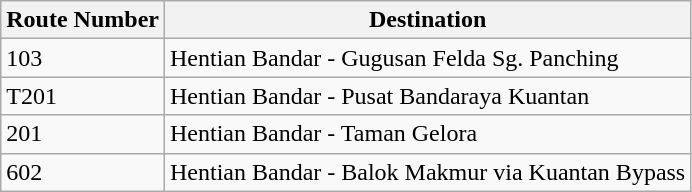<table class="wikitable">
<tr>
<th>Route Number</th>
<th>Destination</th>
</tr>
<tr>
<td>103</td>
<td>Hentian Bandar - Gugusan Felda Sg. Panching</td>
</tr>
<tr>
<td>T201</td>
<td>Hentian Bandar - Pusat Bandaraya Kuantan</td>
</tr>
<tr>
<td>201</td>
<td>Hentian Bandar - Taman Gelora</td>
</tr>
<tr>
<td>602</td>
<td>Hentian Bandar - Balok Makmur via Kuantan Bypass</td>
</tr>
</table>
